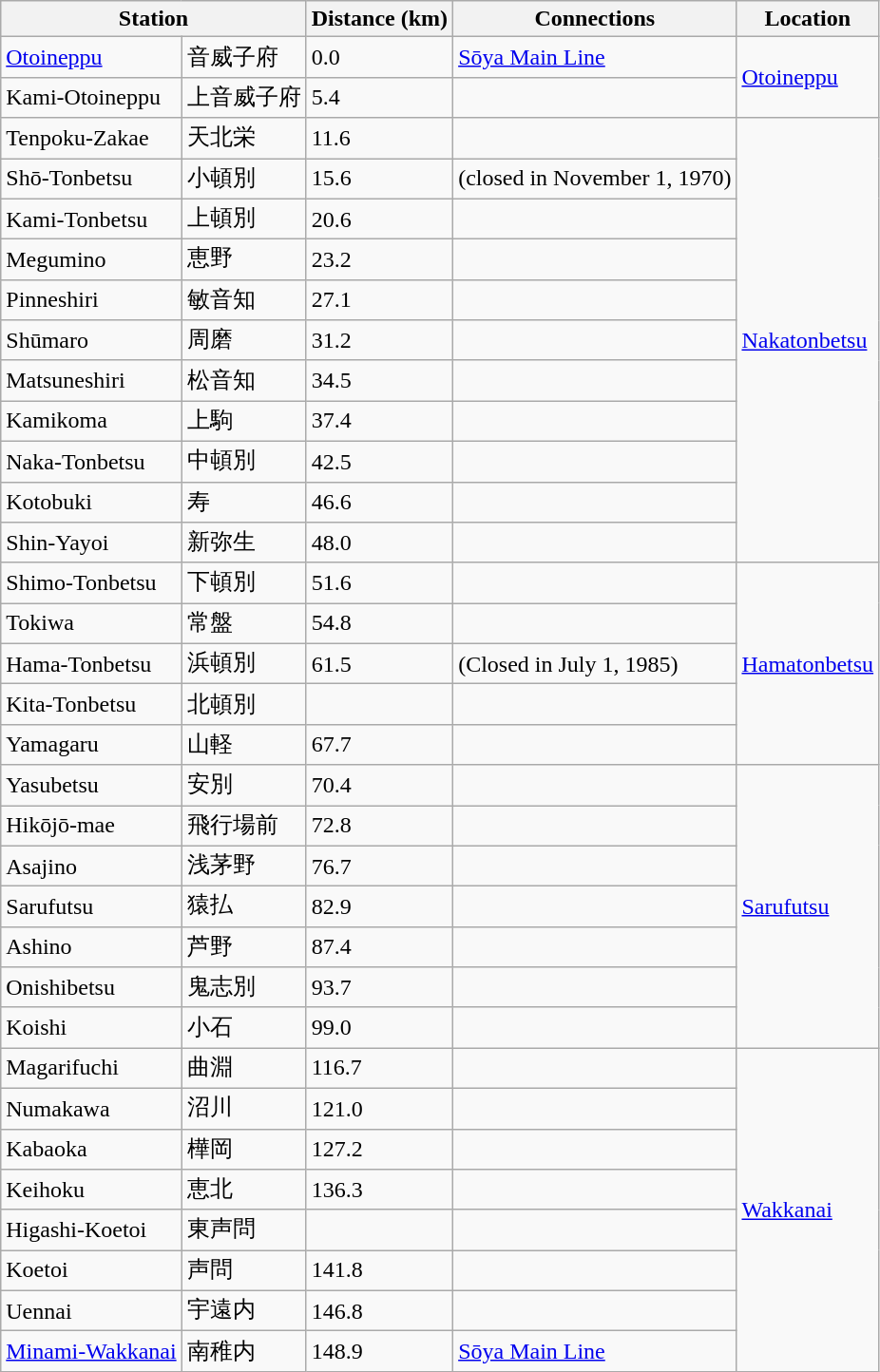<table class="wikitable">
<tr>
<th colspan="2">Station</th>
<th>Distance (km)</th>
<th>Connections</th>
<th>Location</th>
</tr>
<tr>
<td><a href='#'>Otoineppu</a></td>
<td>音威子府</td>
<td>0.0</td>
<td><a href='#'>Sōya Main Line</a></td>
<td rowspan=2><a href='#'>Otoineppu</a></td>
</tr>
<tr>
<td>Kami-Otoineppu</td>
<td>上音威子府</td>
<td>5.4</td>
<td></td>
</tr>
<tr>
<td>Tenpoku-Zakae</td>
<td>天北栄</td>
<td>11.6</td>
<td></td>
<td rowspan=11><a href='#'>Nakatonbetsu</a></td>
</tr>
<tr>
<td>Shō-Tonbetsu</td>
<td>小頓別</td>
<td>15.6</td>
<td> (closed in November 1, 1970)</td>
</tr>
<tr>
<td>Kami-Tonbetsu</td>
<td>上頓別</td>
<td>20.6</td>
<td></td>
</tr>
<tr>
<td>Megumino</td>
<td>恵野</td>
<td>23.2</td>
<td></td>
</tr>
<tr>
<td>Pinneshiri</td>
<td>敏音知</td>
<td>27.1</td>
<td></td>
</tr>
<tr>
<td>Shūmaro</td>
<td>周磨</td>
<td>31.2</td>
<td></td>
</tr>
<tr>
<td>Matsuneshiri</td>
<td>松音知</td>
<td>34.5</td>
<td></td>
</tr>
<tr>
<td>Kamikoma</td>
<td>上駒</td>
<td>37.4</td>
<td></td>
</tr>
<tr>
<td>Naka-Tonbetsu</td>
<td>中頓別</td>
<td>42.5</td>
<td></td>
</tr>
<tr>
<td>Kotobuki</td>
<td>寿</td>
<td>46.6</td>
<td></td>
</tr>
<tr>
<td>Shin-Yayoi</td>
<td>新弥生</td>
<td>48.0</td>
<td></td>
</tr>
<tr>
<td>Shimo-Tonbetsu</td>
<td>下頓別</td>
<td>51.6</td>
<td></td>
<td rowspan=5><a href='#'>Hamatonbetsu</a></td>
</tr>
<tr>
<td>Tokiwa</td>
<td>常盤</td>
<td>54.8</td>
<td></td>
</tr>
<tr>
<td>Hama-Tonbetsu</td>
<td>浜頓別</td>
<td>61.5</td>
<td> (Closed in July 1, 1985)</td>
</tr>
<tr>
<td>Kita-Tonbetsu</td>
<td>北頓別</td>
<td></td>
<td></td>
</tr>
<tr>
<td>Yamagaru</td>
<td>山軽</td>
<td>67.7</td>
<td></td>
</tr>
<tr>
<td>Yasubetsu</td>
<td>安別</td>
<td>70.4</td>
<td></td>
<td rowspan=7><a href='#'>Sarufutsu</a></td>
</tr>
<tr>
<td>Hikōjō-mae</td>
<td>飛行場前</td>
<td>72.8</td>
<td></td>
</tr>
<tr>
<td>Asajino</td>
<td>浅茅野</td>
<td>76.7</td>
<td></td>
</tr>
<tr>
<td>Sarufutsu</td>
<td>猿払</td>
<td>82.9</td>
<td></td>
</tr>
<tr>
<td>Ashino</td>
<td>芦野</td>
<td>87.4</td>
<td></td>
</tr>
<tr>
<td>Onishibetsu</td>
<td>鬼志別</td>
<td>93.7</td>
<td></td>
</tr>
<tr>
<td>Koishi</td>
<td>小石</td>
<td>99.0</td>
<td></td>
</tr>
<tr>
<td>Magarifuchi</td>
<td>曲淵</td>
<td>116.7</td>
<td></td>
<td rowspan=8><a href='#'>Wakkanai</a></td>
</tr>
<tr>
<td>Numakawa</td>
<td>沼川</td>
<td>121.0</td>
<td></td>
</tr>
<tr>
<td>Kabaoka</td>
<td>樺岡</td>
<td>127.2</td>
<td></td>
</tr>
<tr>
<td>Keihoku</td>
<td>恵北</td>
<td>136.3</td>
<td></td>
</tr>
<tr>
<td>Higashi-Koetoi</td>
<td>東声問</td>
<td></td>
<td></td>
</tr>
<tr>
<td>Koetoi</td>
<td>声問</td>
<td>141.8</td>
<td></td>
</tr>
<tr>
<td>Uennai</td>
<td>宇遠内</td>
<td>146.8</td>
<td></td>
</tr>
<tr>
<td><a href='#'>Minami-Wakkanai</a></td>
<td>南稚内</td>
<td>148.9</td>
<td><a href='#'>Sōya Main Line</a></td>
</tr>
</table>
